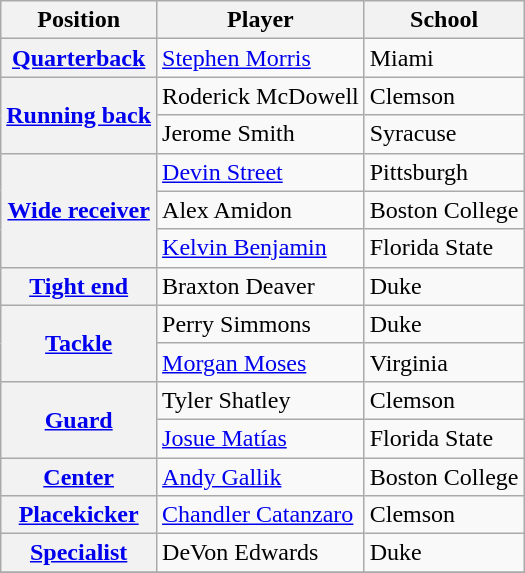<table class="wikitable">
<tr>
<th>Position</th>
<th>Player</th>
<th>School</th>
</tr>
<tr>
<th rowspan="1"><a href='#'>Quarterback</a></th>
<td><a href='#'>Stephen Morris</a></td>
<td>Miami</td>
</tr>
<tr>
<th rowspan="2"><a href='#'>Running back</a></th>
<td>Roderick McDowell</td>
<td>Clemson</td>
</tr>
<tr>
<td>Jerome Smith</td>
<td>Syracuse</td>
</tr>
<tr>
<th rowspan="3"><a href='#'>Wide receiver</a></th>
<td><a href='#'>Devin Street</a></td>
<td>Pittsburgh</td>
</tr>
<tr>
<td>Alex Amidon</td>
<td>Boston College</td>
</tr>
<tr>
<td><a href='#'>Kelvin Benjamin</a></td>
<td>Florida State</td>
</tr>
<tr>
<th rowspan="1"><a href='#'>Tight end</a></th>
<td>Braxton Deaver</td>
<td>Duke</td>
</tr>
<tr>
<th rowspan="2"><a href='#'>Tackle</a></th>
<td>Perry Simmons</td>
<td>Duke</td>
</tr>
<tr>
<td><a href='#'>Morgan Moses</a></td>
<td>Virginia</td>
</tr>
<tr>
<th rowspan="2"><a href='#'>Guard</a></th>
<td>Tyler Shatley</td>
<td>Clemson</td>
</tr>
<tr>
<td><a href='#'>Josue Matías</a></td>
<td>Florida State</td>
</tr>
<tr>
<th rowspan="1"><a href='#'>Center</a></th>
<td><a href='#'>Andy Gallik</a></td>
<td>Boston College</td>
</tr>
<tr>
<th rowspan="1"><a href='#'>Placekicker</a></th>
<td><a href='#'>Chandler Catanzaro</a></td>
<td>Clemson</td>
</tr>
<tr>
<th rowspan="1"><a href='#'>Specialist</a></th>
<td>DeVon Edwards</td>
<td>Duke</td>
</tr>
<tr>
</tr>
</table>
